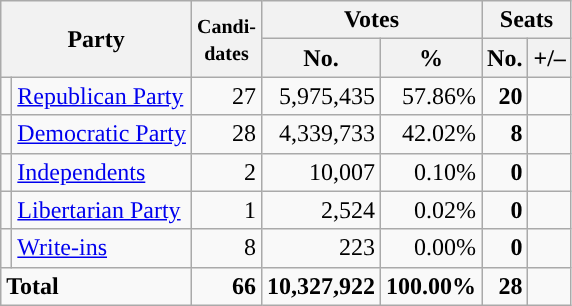<table class="wikitable" style="font-size:100%; text-align:right;">
<tr>
<th colspan=2 rowspan=2>Party</th>
<th rowspan=2><small>Candi-<br>dates</small></th>
<th colspan=2>Votes</th>
<th colspan=2>Seats</th>
</tr>
<tr>
<th>No.</th>
<th>%</th>
<th>No.</th>
<th>+/–</th>
</tr>
<tr>
<td style="background:"></td>
<td align=left><a href='#'>Republican Party</a></td>
<td>27</td>
<td>5,975,435</td>
<td>57.86%</td>
<td><strong>20</strong></td>
<td></td>
</tr>
<tr>
<td style="background:"></td>
<td align=left><a href='#'>Democratic Party</a></td>
<td>28</td>
<td>4,339,733</td>
<td>42.02%</td>
<td><strong>8</strong></td>
<td></td>
</tr>
<tr>
<td style="background:"></td>
<td align=left><a href='#'>Independents</a></td>
<td>2</td>
<td>10,007</td>
<td>0.10%</td>
<td><strong>0</strong></td>
<td></td>
</tr>
<tr>
<td style="background:"></td>
<td align=left><a href='#'>Libertarian Party</a></td>
<td>1</td>
<td>2,524</td>
<td>0.02%</td>
<td><strong>0</strong></td>
<td></td>
</tr>
<tr>
<td style="background:"></td>
<td align=left><a href='#'>Write-ins</a></td>
<td>8</td>
<td>223</td>
<td>0.00%</td>
<td><strong>0</strong></td>
<td></td>
</tr>
<tr style="font-weight:bold">
<td colspan=2 align=left>Total</td>
<td>66</td>
<td>10,327,922</td>
<td>100.00%</td>
<td>28</td>
<td></td>
</tr>
</table>
